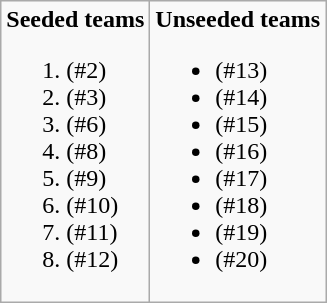<table class="wikitable">
<tr>
<td><strong>Seeded teams</strong><br><ol><li> (#2)</li><li> (#3)</li><li> (#6)</li><li> (#8)</li><li> (#9)</li><li> (#10)</li><li> (#11)</li><li> (#12)</li></ol></td>
<td><strong>Unseeded teams</strong><br><ul><li> (#13)</li><li> (#14)</li><li> (#15)</li><li> (#16)</li><li> (#17)</li><li> (#18)</li><li> (#19)</li><li> (#20)</li></ul></td>
</tr>
</table>
